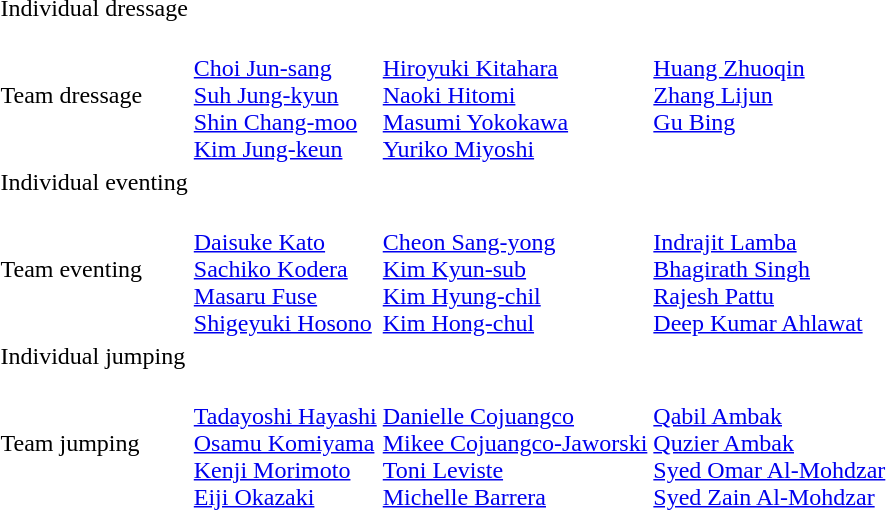<table>
<tr>
<td>Individual dressage<br></td>
<td></td>
<td></td>
<td></td>
</tr>
<tr>
<td>Team dressage<br></td>
<td><br><a href='#'>Choi Jun-sang</a><br><a href='#'>Suh Jung-kyun</a><br><a href='#'>Shin Chang-moo</a><br><a href='#'>Kim Jung-keun</a></td>
<td><br><a href='#'>Hiroyuki Kitahara</a><br><a href='#'>Naoki Hitomi</a><br><a href='#'>Masumi Yokokawa</a><br><a href='#'>Yuriko Miyoshi</a></td>
<td valign="top"><br><a href='#'>Huang Zhuoqin</a><br><a href='#'>Zhang Lijun</a><br><a href='#'>Gu Bing</a></td>
</tr>
<tr>
<td>Individual eventing<br></td>
<td></td>
<td></td>
<td></td>
</tr>
<tr>
<td>Team eventing<br></td>
<td><br><a href='#'>Daisuke Kato</a><br><a href='#'>Sachiko Kodera</a><br><a href='#'>Masaru Fuse</a><br><a href='#'>Shigeyuki Hosono</a></td>
<td><br><a href='#'>Cheon Sang-yong</a><br><a href='#'>Kim Kyun-sub</a><br><a href='#'>Kim Hyung-chil</a><br><a href='#'>Kim Hong-chul</a></td>
<td><br><a href='#'>Indrajit Lamba</a><br><a href='#'>Bhagirath Singh</a><br><a href='#'>Rajesh Pattu</a><br><a href='#'>Deep Kumar Ahlawat</a></td>
</tr>
<tr>
<td>Individual jumping<br></td>
<td></td>
<td></td>
<td></td>
</tr>
<tr>
<td>Team jumping<br></td>
<td><br><a href='#'>Tadayoshi Hayashi</a><br><a href='#'>Osamu Komiyama</a><br><a href='#'>Kenji Morimoto</a><br><a href='#'>Eiji Okazaki</a></td>
<td><br><a href='#'>Danielle Cojuangco</a><br><a href='#'>Mikee Cojuangco-Jaworski</a><br><a href='#'>Toni Leviste</a><br><a href='#'>Michelle Barrera</a></td>
<td><br><a href='#'>Qabil Ambak</a><br><a href='#'>Quzier Ambak</a><br><a href='#'>Syed Omar Al-Mohdzar</a><br><a href='#'>Syed Zain Al-Mohdzar</a></td>
</tr>
</table>
